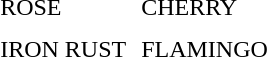<table border=0 cellspacing=0 cellpadding=5 style="margin: 1em auto;">
<tr>
<td>ROSE</td>
<td>CHERRY</td>
</tr>
<tr>
<td>IRON RUST</td>
<td>FLAMINGO</td>
</tr>
</table>
